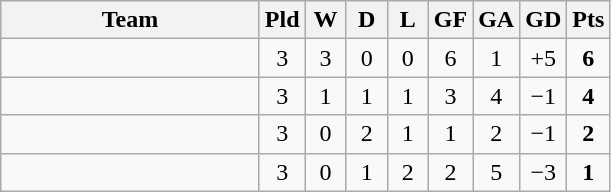<table class="wikitable" style="text-align: center;">
<tr>
<th width=165>Team</th>
<th width=20>Pld</th>
<th width=20>W</th>
<th width=20>D</th>
<th width=20>L</th>
<th width=20>GF</th>
<th width=20>GA</th>
<th width=20>GD</th>
<th width=20>Pts</th>
</tr>
<tr>
<td style="text-align:left;"></td>
<td>3</td>
<td>3</td>
<td>0</td>
<td>0</td>
<td>6</td>
<td>1</td>
<td>+5</td>
<td><strong>6</strong></td>
</tr>
<tr>
<td style="text-align:left;"></td>
<td>3</td>
<td>1</td>
<td>1</td>
<td>1</td>
<td>3</td>
<td>4</td>
<td>−1</td>
<td><strong>4</strong></td>
</tr>
<tr>
<td style="text-align:left;"></td>
<td>3</td>
<td>0</td>
<td>2</td>
<td>1</td>
<td>1</td>
<td>2</td>
<td>−1</td>
<td><strong>2</strong></td>
</tr>
<tr>
<td style="text-align:left;"></td>
<td>3</td>
<td>0</td>
<td>1</td>
<td>2</td>
<td>2</td>
<td>5</td>
<td>−3</td>
<td><strong>1</strong></td>
</tr>
</table>
